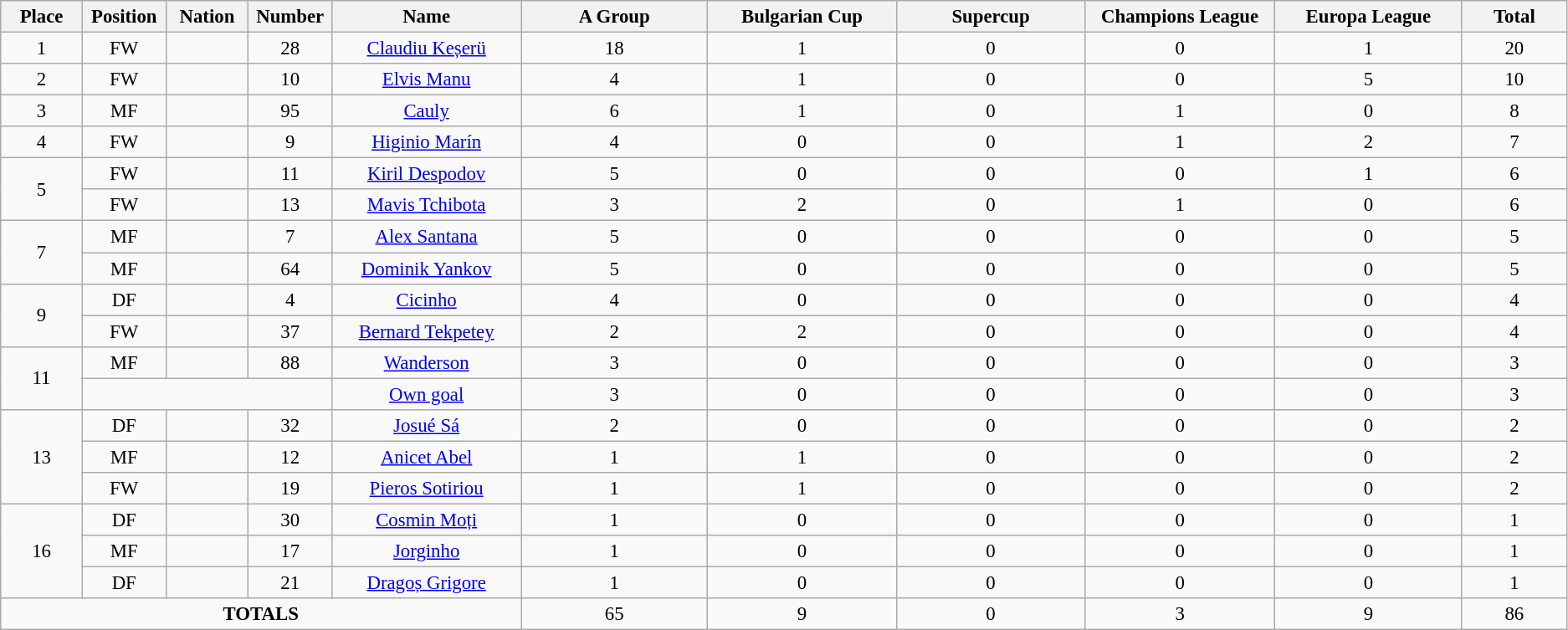<table class="wikitable" style="font-size: 95%; text-align: center;">
<tr>
<th width=60>Place</th>
<th width=60>Position</th>
<th width=60>Nation</th>
<th width=60>Number</th>
<th width=150>Name</th>
<th width=150>A Group</th>
<th width=150>Bulgarian Cup</th>
<th width=150>Supercup</th>
<th width=150>Champions League</th>
<th width=150>Europa League</th>
<th width=80>Total</th>
</tr>
<tr>
<td>1</td>
<td>FW</td>
<td></td>
<td>28</td>
<td><a href='#'>Claudiu Keșerü</a></td>
<td>18</td>
<td>1</td>
<td>0</td>
<td>0</td>
<td>1</td>
<td>20</td>
</tr>
<tr>
<td>2</td>
<td>FW</td>
<td></td>
<td>10</td>
<td><a href='#'>Elvis Manu</a></td>
<td>4</td>
<td>1</td>
<td>0</td>
<td>0</td>
<td>5</td>
<td>10</td>
</tr>
<tr>
<td>3</td>
<td>MF</td>
<td></td>
<td>95</td>
<td><a href='#'>Cauly</a></td>
<td>6</td>
<td>1</td>
<td>0</td>
<td>1</td>
<td>0</td>
<td>8</td>
</tr>
<tr>
<td>4</td>
<td>FW</td>
<td></td>
<td>9</td>
<td><a href='#'>Higinio Marín</a></td>
<td>4</td>
<td>0</td>
<td>0</td>
<td>1</td>
<td>2</td>
<td>7</td>
</tr>
<tr>
<td rowspan="2">5</td>
<td>FW</td>
<td></td>
<td>11</td>
<td><a href='#'>Kiril Despodov</a></td>
<td>5</td>
<td>0</td>
<td>0</td>
<td>0</td>
<td>1</td>
<td>6</td>
</tr>
<tr>
<td>FW</td>
<td></td>
<td>13</td>
<td><a href='#'>Mavis Tchibota</a></td>
<td>3</td>
<td>2</td>
<td>0</td>
<td>1</td>
<td>0</td>
<td>6</td>
</tr>
<tr>
<td rowspan="2">7</td>
<td>MF</td>
<td></td>
<td>7</td>
<td><a href='#'>Alex Santana</a></td>
<td>5</td>
<td>0</td>
<td>0</td>
<td>0</td>
<td>0</td>
<td>5</td>
</tr>
<tr>
<td>MF</td>
<td></td>
<td>64</td>
<td><a href='#'>Dominik Yankov</a></td>
<td>5</td>
<td>0</td>
<td>0</td>
<td>0</td>
<td>0</td>
<td>5</td>
</tr>
<tr>
<td rowspan="2">9</td>
<td>DF</td>
<td></td>
<td>4</td>
<td><a href='#'>Cicinho</a></td>
<td>4</td>
<td>0</td>
<td>0</td>
<td>0</td>
<td>0</td>
<td>4</td>
</tr>
<tr>
<td>FW</td>
<td></td>
<td>37</td>
<td><a href='#'>Bernard Tekpetey</a></td>
<td>2</td>
<td>2</td>
<td>0</td>
<td>0</td>
<td>0</td>
<td>4</td>
</tr>
<tr>
<td rowspan="2">11</td>
<td>MF</td>
<td></td>
<td>88</td>
<td><a href='#'>Wanderson</a></td>
<td>3</td>
<td>0</td>
<td>0</td>
<td>0</td>
<td>0</td>
<td>3</td>
</tr>
<tr>
<td colspan="3"></td>
<td><a href='#'>Own goal</a></td>
<td>3</td>
<td>0</td>
<td>0</td>
<td>0</td>
<td>0</td>
<td>3</td>
</tr>
<tr>
<td rowspan="3">13</td>
<td>DF</td>
<td></td>
<td>32</td>
<td><a href='#'>Josué Sá</a></td>
<td>2</td>
<td>0</td>
<td>0</td>
<td>0</td>
<td>0</td>
<td>2</td>
</tr>
<tr>
<td>MF</td>
<td></td>
<td>12</td>
<td><a href='#'>Anicet Abel</a></td>
<td>1</td>
<td>1</td>
<td>0</td>
<td>0</td>
<td>0</td>
<td>2</td>
</tr>
<tr>
<td>FW</td>
<td></td>
<td>19</td>
<td><a href='#'>Pieros Sotiriou</a></td>
<td>1</td>
<td>1</td>
<td>0</td>
<td>0</td>
<td>0</td>
<td>2</td>
</tr>
<tr>
<td rowspan="3">16</td>
<td>DF</td>
<td></td>
<td>30</td>
<td><a href='#'>Cosmin Moți</a></td>
<td>1</td>
<td>0</td>
<td>0</td>
<td>0</td>
<td>0</td>
<td>1</td>
</tr>
<tr>
<td>MF</td>
<td></td>
<td>17</td>
<td><a href='#'>Jorginho</a></td>
<td>1</td>
<td>0</td>
<td>0</td>
<td>0</td>
<td>0</td>
<td>1</td>
</tr>
<tr>
<td>DF</td>
<td></td>
<td>21</td>
<td><a href='#'>Dragoș Grigore</a></td>
<td>1</td>
<td>0</td>
<td>0</td>
<td>0</td>
<td>0</td>
<td>1</td>
</tr>
<tr>
<td colspan="5"><strong>TOTALS</strong></td>
<td>65</td>
<td>9</td>
<td>0</td>
<td>3</td>
<td>9</td>
<td>86</td>
</tr>
</table>
